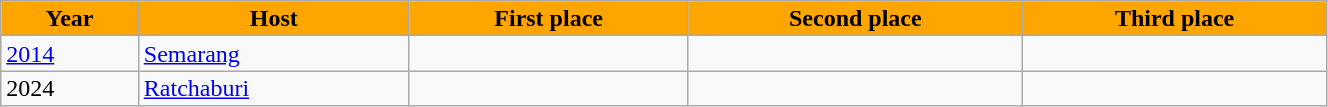<table class="wikitable" style="text-align:left; line-height:16px; width:70%;">
<tr>
<th style="background:#ffa500;">Year</th>
<th style="background:#ffa500;">Host</th>
<th style="background:#ffa500;">First place</th>
<th style="background:#ffa500;">Second place</th>
<th style="background:#ffa500;">Third place</th>
</tr>
<tr>
<td><a href='#'>2014</a></td>
<td> <a href='#'>Semarang</a></td>
<td></td>
<td></td>
<td></td>
</tr>
<tr>
<td 2024 SEABA Under-18 Championship for Women>2024</td>
<td> <a href='#'>Ratchaburi</a></td>
<td></td>
<td></td>
<td></td>
</tr>
</table>
